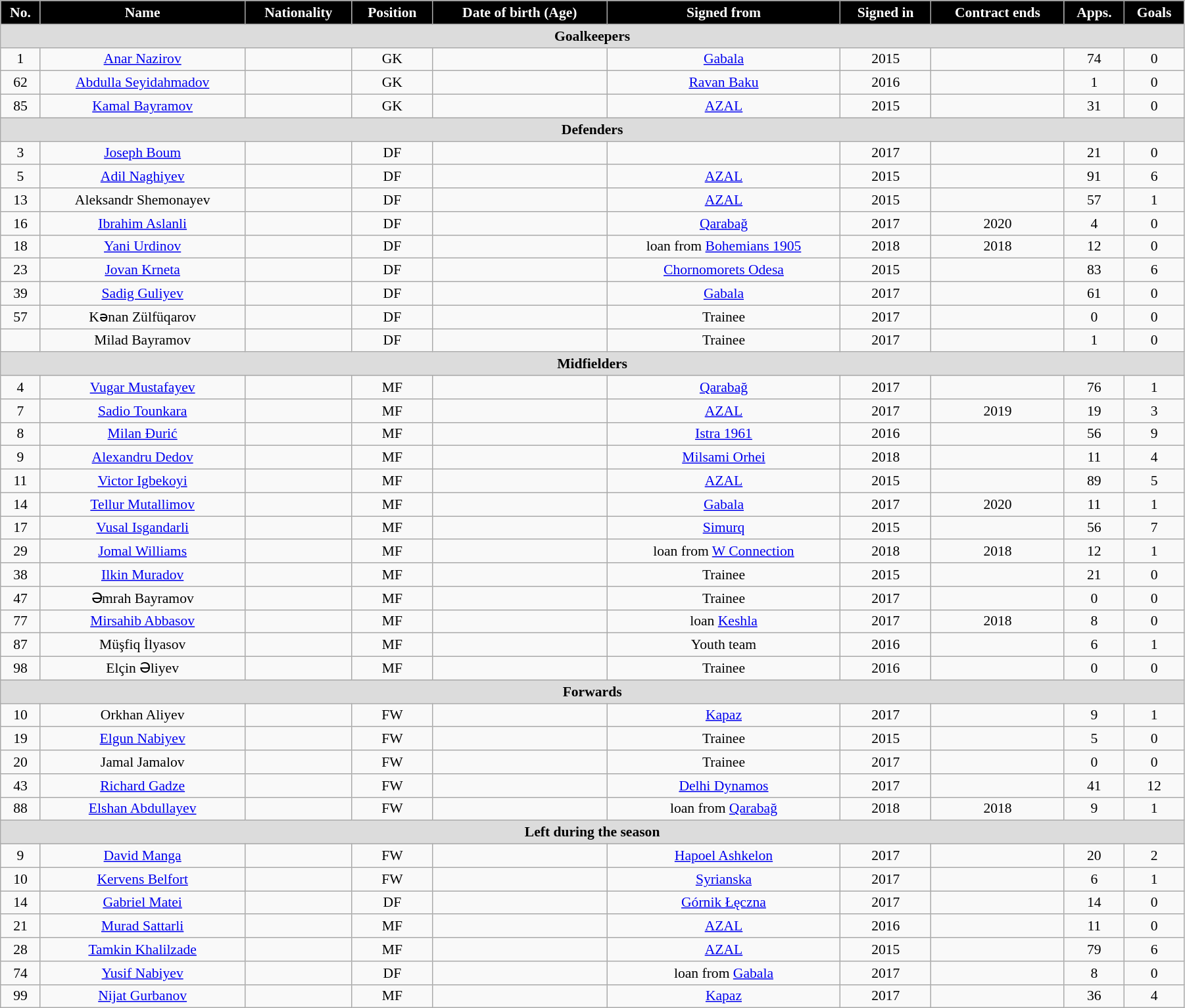<table class="wikitable"  style="text-align:center; font-size:90%; width:95%;">
<tr>
<th style="background:#000000; color:#FFFFFF; text-align:center;">No.</th>
<th style="background:#000000; color:#FFFFFF; text-align:center;">Name</th>
<th style="background:#000000; color:#FFFFFF; text-align:center;">Nationality</th>
<th style="background:#000000; color:#FFFFFF; text-align:center;">Position</th>
<th style="background:#000000; color:#FFFFFF; text-align:center;">Date of birth (Age)</th>
<th style="background:#000000; color:#FFFFFF; text-align:center;">Signed from</th>
<th style="background:#000000; color:#FFFFFF; text-align:center;">Signed in</th>
<th style="background:#000000; color:#FFFFFF; text-align:center;">Contract ends</th>
<th style="background:#000000; color:#FFFFFF; text-align:center;">Apps.</th>
<th style="background:#000000; color:#FFFFFF; text-align:center;">Goals</th>
</tr>
<tr>
<th colspan="11"  style="background:#dcdcdc; text-align:center;">Goalkeepers</th>
</tr>
<tr>
<td>1</td>
<td><a href='#'>Anar Nazirov</a></td>
<td></td>
<td>GK</td>
<td></td>
<td><a href='#'>Gabala</a></td>
<td>2015</td>
<td></td>
<td>74</td>
<td>0</td>
</tr>
<tr>
<td>62</td>
<td><a href='#'>Abdulla Seyidahmadov</a></td>
<td></td>
<td>GK</td>
<td></td>
<td><a href='#'>Ravan Baku</a></td>
<td>2016</td>
<td></td>
<td>1</td>
<td>0</td>
</tr>
<tr>
<td>85</td>
<td><a href='#'>Kamal Bayramov</a></td>
<td></td>
<td>GK</td>
<td></td>
<td><a href='#'>AZAL</a></td>
<td>2015</td>
<td></td>
<td>31</td>
<td>0</td>
</tr>
<tr>
<th colspan="11"  style="background:#dcdcdc; text-align:center;">Defenders</th>
</tr>
<tr>
<td>3</td>
<td><a href='#'>Joseph Boum</a></td>
<td></td>
<td>DF</td>
<td></td>
<td></td>
<td>2017</td>
<td></td>
<td>21</td>
<td>0</td>
</tr>
<tr>
<td>5</td>
<td><a href='#'>Adil Naghiyev</a></td>
<td></td>
<td>DF</td>
<td></td>
<td><a href='#'>AZAL</a></td>
<td>2015</td>
<td></td>
<td>91</td>
<td>6</td>
</tr>
<tr>
<td>13</td>
<td>Aleksandr Shemonayev</td>
<td></td>
<td>DF</td>
<td></td>
<td><a href='#'>AZAL</a></td>
<td>2015</td>
<td></td>
<td>57</td>
<td>1</td>
</tr>
<tr>
<td>16</td>
<td><a href='#'>Ibrahim Aslanli</a></td>
<td></td>
<td>DF</td>
<td></td>
<td><a href='#'>Qarabağ</a></td>
<td>2017</td>
<td>2020</td>
<td>4</td>
<td>0</td>
</tr>
<tr>
<td>18</td>
<td><a href='#'>Yani Urdinov</a></td>
<td></td>
<td>DF</td>
<td></td>
<td>loan from <a href='#'>Bohemians 1905</a></td>
<td>2018</td>
<td>2018</td>
<td>12</td>
<td>0</td>
</tr>
<tr>
<td>23</td>
<td><a href='#'>Jovan Krneta</a></td>
<td></td>
<td>DF</td>
<td></td>
<td><a href='#'>Chornomorets Odesa</a></td>
<td>2015</td>
<td></td>
<td>83</td>
<td>6</td>
</tr>
<tr>
<td>39</td>
<td><a href='#'>Sadig Guliyev</a></td>
<td></td>
<td>DF</td>
<td></td>
<td><a href='#'>Gabala</a></td>
<td>2017</td>
<td></td>
<td>61</td>
<td>0</td>
</tr>
<tr>
<td>57</td>
<td>Kənan Zülfüqarov</td>
<td></td>
<td>DF</td>
<td></td>
<td>Trainee</td>
<td>2017</td>
<td></td>
<td>0</td>
<td>0</td>
</tr>
<tr>
<td></td>
<td>Milad Bayramov</td>
<td></td>
<td>DF</td>
<td></td>
<td>Trainee</td>
<td>2017</td>
<td></td>
<td>1</td>
<td>0</td>
</tr>
<tr>
<th colspan="11"  style="background:#dcdcdc; text-align:center;">Midfielders</th>
</tr>
<tr>
<td>4</td>
<td><a href='#'>Vugar Mustafayev</a></td>
<td></td>
<td>MF</td>
<td></td>
<td><a href='#'>Qarabağ</a></td>
<td>2017</td>
<td></td>
<td>76</td>
<td>1</td>
</tr>
<tr>
<td>7</td>
<td><a href='#'>Sadio Tounkara</a></td>
<td></td>
<td>MF</td>
<td></td>
<td><a href='#'>AZAL</a></td>
<td>2017</td>
<td>2019</td>
<td>19</td>
<td>3</td>
</tr>
<tr>
<td>8</td>
<td><a href='#'>Milan Đurić</a></td>
<td></td>
<td>MF</td>
<td></td>
<td><a href='#'>Istra 1961</a></td>
<td>2016</td>
<td></td>
<td>56</td>
<td>9</td>
</tr>
<tr>
<td>9</td>
<td><a href='#'>Alexandru Dedov</a></td>
<td></td>
<td>MF</td>
<td></td>
<td><a href='#'>Milsami Orhei</a></td>
<td>2018</td>
<td></td>
<td>11</td>
<td>4</td>
</tr>
<tr>
<td>11</td>
<td><a href='#'>Victor Igbekoyi</a></td>
<td></td>
<td>MF</td>
<td></td>
<td><a href='#'>AZAL</a></td>
<td>2015</td>
<td></td>
<td>89</td>
<td>5</td>
</tr>
<tr>
<td>14</td>
<td><a href='#'>Tellur Mutallimov</a></td>
<td></td>
<td>MF</td>
<td></td>
<td><a href='#'>Gabala</a></td>
<td>2017</td>
<td>2020</td>
<td>11</td>
<td>1</td>
</tr>
<tr>
<td>17</td>
<td><a href='#'>Vusal Isgandarli</a></td>
<td></td>
<td>MF</td>
<td></td>
<td><a href='#'>Simurq</a></td>
<td>2015</td>
<td></td>
<td>56</td>
<td>7</td>
</tr>
<tr>
<td>29</td>
<td><a href='#'>Jomal Williams</a></td>
<td></td>
<td>MF</td>
<td></td>
<td>loan from <a href='#'>W Connection</a></td>
<td>2018</td>
<td>2018</td>
<td>12</td>
<td>1</td>
</tr>
<tr>
<td>38</td>
<td><a href='#'>Ilkin Muradov</a></td>
<td></td>
<td>MF</td>
<td></td>
<td>Trainee</td>
<td>2015</td>
<td></td>
<td>21</td>
<td>0</td>
</tr>
<tr>
<td>47</td>
<td>Əmrah Bayramov</td>
<td></td>
<td>MF</td>
<td></td>
<td>Trainee</td>
<td>2017</td>
<td></td>
<td>0</td>
<td>0</td>
</tr>
<tr>
<td>77</td>
<td><a href='#'>Mirsahib Abbasov</a></td>
<td></td>
<td>MF</td>
<td></td>
<td>loan <a href='#'>Keshla</a></td>
<td>2017</td>
<td>2018</td>
<td>8</td>
<td>0</td>
</tr>
<tr>
<td>87</td>
<td>Müşfiq İlyasov</td>
<td></td>
<td>MF</td>
<td></td>
<td>Youth team</td>
<td>2016</td>
<td></td>
<td>6</td>
<td>1</td>
</tr>
<tr>
<td>98</td>
<td>Elçin Əliyev</td>
<td></td>
<td>MF</td>
<td></td>
<td>Trainee</td>
<td>2016</td>
<td></td>
<td>0</td>
<td>0</td>
</tr>
<tr>
<th colspan="11"  style="background:#dcdcdc; text-align:center;">Forwards</th>
</tr>
<tr>
<td>10</td>
<td>Orkhan Aliyev</td>
<td></td>
<td>FW</td>
<td></td>
<td><a href='#'>Kapaz</a></td>
<td>2017</td>
<td></td>
<td>9</td>
<td>1</td>
</tr>
<tr>
<td>19</td>
<td><a href='#'>Elgun Nabiyev</a></td>
<td></td>
<td>FW</td>
<td></td>
<td>Trainee</td>
<td>2015</td>
<td></td>
<td>5</td>
<td>0</td>
</tr>
<tr>
<td>20</td>
<td>Jamal Jamalov</td>
<td></td>
<td>FW</td>
<td></td>
<td>Trainee</td>
<td>2017</td>
<td></td>
<td>0</td>
<td>0</td>
</tr>
<tr>
<td>43</td>
<td><a href='#'>Richard Gadze</a></td>
<td></td>
<td>FW</td>
<td></td>
<td><a href='#'>Delhi Dynamos</a></td>
<td>2017</td>
<td></td>
<td>41</td>
<td>12</td>
</tr>
<tr>
<td>88</td>
<td><a href='#'>Elshan Abdullayev</a></td>
<td></td>
<td>FW</td>
<td></td>
<td>loan from <a href='#'>Qarabağ</a></td>
<td>2018</td>
<td>2018</td>
<td>9</td>
<td>1</td>
</tr>
<tr>
<th colspan="11"  style="background:#dcdcdc; text-align:center;">Left during the season</th>
</tr>
<tr>
<td>9</td>
<td><a href='#'>David Manga</a></td>
<td></td>
<td>FW</td>
<td></td>
<td><a href='#'>Hapoel Ashkelon</a></td>
<td>2017</td>
<td></td>
<td>20</td>
<td>2</td>
</tr>
<tr>
<td>10</td>
<td><a href='#'>Kervens Belfort</a></td>
<td></td>
<td>FW</td>
<td></td>
<td><a href='#'>Syrianska</a></td>
<td>2017</td>
<td></td>
<td>6</td>
<td>1</td>
</tr>
<tr>
<td>14</td>
<td><a href='#'>Gabriel Matei</a></td>
<td></td>
<td>DF</td>
<td></td>
<td><a href='#'>Górnik Łęczna</a></td>
<td>2017</td>
<td></td>
<td>14</td>
<td>0</td>
</tr>
<tr>
<td>21</td>
<td><a href='#'>Murad Sattarli</a></td>
<td></td>
<td>MF</td>
<td></td>
<td><a href='#'>AZAL</a></td>
<td>2016</td>
<td></td>
<td>11</td>
<td>0</td>
</tr>
<tr>
<td>28</td>
<td><a href='#'>Tamkin Khalilzade</a></td>
<td></td>
<td>MF</td>
<td></td>
<td><a href='#'>AZAL</a></td>
<td>2015</td>
<td></td>
<td>79</td>
<td>6</td>
</tr>
<tr>
<td>74</td>
<td><a href='#'>Yusif Nabiyev</a></td>
<td></td>
<td>DF</td>
<td></td>
<td>loan from <a href='#'>Gabala</a></td>
<td>2017</td>
<td></td>
<td>8</td>
<td>0</td>
</tr>
<tr>
<td>99</td>
<td><a href='#'>Nijat Gurbanov</a></td>
<td></td>
<td>MF</td>
<td></td>
<td><a href='#'>Kapaz</a></td>
<td>2017</td>
<td></td>
<td>36</td>
<td>4</td>
</tr>
</table>
